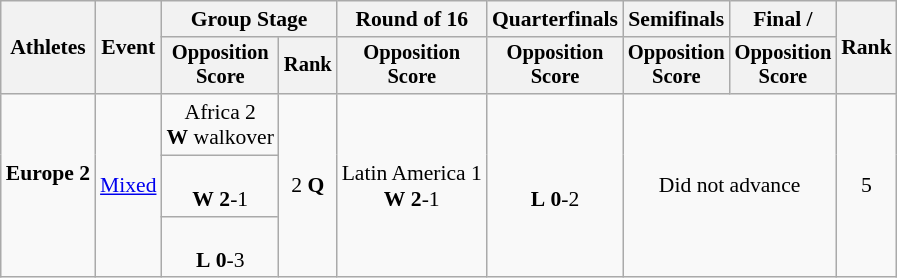<table class=wikitable style="font-size:90%">
<tr>
<th rowspan="2">Athletes</th>
<th rowspan="2">Event</th>
<th colspan="2">Group Stage</th>
<th>Round of 16</th>
<th>Quarterfinals</th>
<th>Semifinals</th>
<th>Final / </th>
<th rowspan=2>Rank</th>
</tr>
<tr style="font-size:95%">
<th>Opposition<br>Score</th>
<th>Rank</th>
<th>Opposition<br>Score</th>
<th>Opposition<br>Score</th>
<th>Opposition<br>Score</th>
<th>Opposition<br>Score</th>
</tr>
<tr align=center>
<td align=left rowspan=3><strong>Europe 2</strong><br><br></td>
<td align=left rowspan=3><a href='#'>Mixed</a></td>
<td>Africa 2<br><strong>W</strong> walkover</td>
<td rowspan=3>2 <strong>Q</strong></td>
<td rowspan=3>Latin America 1<br><strong>W</strong> <strong>2</strong>-1</td>
<td rowspan=3><br><strong>L</strong> <strong>0</strong>-2</td>
<td rowspan=3 colspan=2>Did not advance</td>
<td rowspan=3>5</td>
</tr>
<tr align=center>
<td><br><strong>W</strong> <strong>2</strong>-1</td>
</tr>
<tr align=center>
<td><br><strong>L</strong> <strong>0</strong>-3</td>
</tr>
</table>
